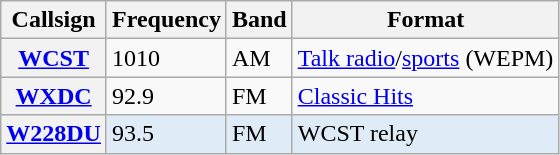<table class="wikitable sortable">
<tr>
<th scope="col">Callsign</th>
<th scope="col">Frequency</th>
<th scope="col">Band</th>
<th scope="col">Format</th>
</tr>
<tr>
<th scope = "row"><a href='#'>WCST</a></th>
<td>1010</td>
<td>AM</td>
<td><a href='#'>Talk radio</a>/<a href='#'>sports</a> (WEPM)</td>
</tr>
<tr>
<th scope = "row"><a href='#'>WXDC</a></th>
<td>92.9</td>
<td>FM</td>
<td><a href='#'>Classic Hits</a></td>
</tr>
<tr style="background-color:#DFEBF6;">
<th scope = "row"><a href='#'>W228DU</a></th>
<td>93.5</td>
<td>FM</td>
<td>WCST relay</td>
</tr>
</table>
